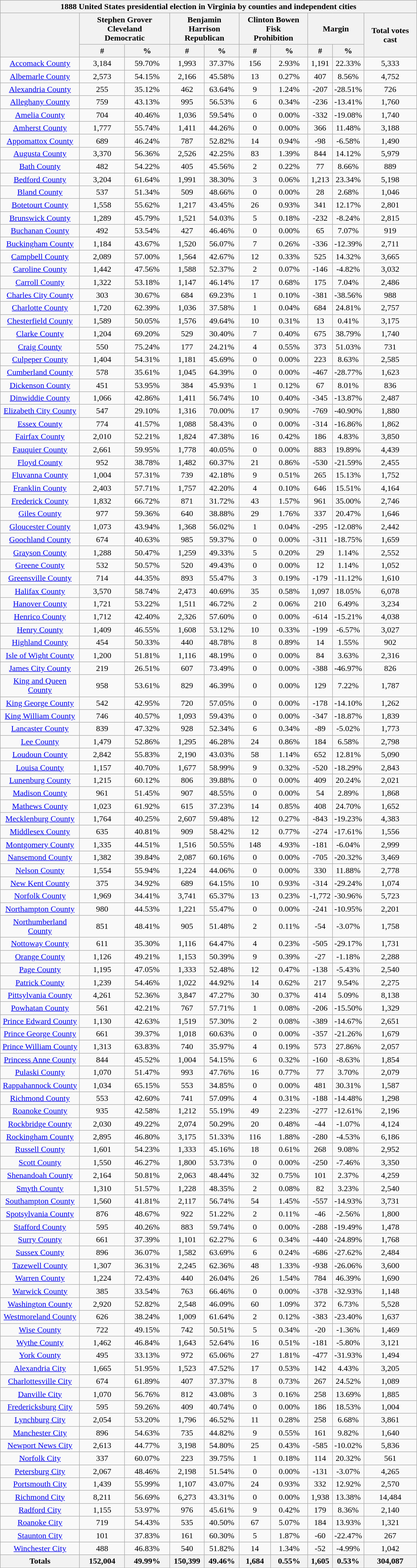<table width="65%"  class="wikitable sortable mw-collapsible mw-collapsed" style="text-align:center">
<tr>
<th colspan="10">1888 United States presidential election in Virginia by counties and independent cities</th>
</tr>
<tr>
<th rowspan="2" class="unsortable"></th>
<th style="text-align:center;" colspan="2">Stephen Grover Cleveland<br>Democratic</th>
<th style="text-align:center;" colspan="2">Benjamin Harrison<br>Republican</th>
<th style="text-align:center;" colspan="2">Clinton Bowen Fisk<br>Prohibition</th>
<th style="text-align:center;" colspan="2">Margin</th>
<th style="text-align:center;" rowspan="2">Total votes cast</th>
</tr>
<tr>
<th style="text-align:center;" data-sort-type="number">#</th>
<th style="text-align:center;" data-sort-type="number">%</th>
<th style="text-align:center;" data-sort-type="number">#</th>
<th style="text-align:center;" data-sort-type="number">%</th>
<th style="text-align:center;" data-sort-type="number">#</th>
<th style="text-align:center;" data-sort-type="number">%</th>
<th style="text-align:center;" data-sort-type="number">#</th>
<th style="text-align:center;" data-sort-type="number">%</th>
</tr>
<tr style="text-align:center;">
<td><a href='#'>Accomack County</a></td>
<td>3,184</td>
<td>59.70%</td>
<td>1,993</td>
<td>37.37%</td>
<td>156</td>
<td>2.93%</td>
<td>1,191</td>
<td>22.33%</td>
<td>5,333</td>
</tr>
<tr style="text-align:center;">
<td><a href='#'>Albemarle County</a></td>
<td>2,573</td>
<td>54.15%</td>
<td>2,166</td>
<td>45.58%</td>
<td>13</td>
<td>0.27%</td>
<td>407</td>
<td>8.56%</td>
<td>4,752</td>
</tr>
<tr style="text-align:center;">
<td><a href='#'>Alexandria County</a></td>
<td>255</td>
<td>35.12%</td>
<td>462</td>
<td>63.64%</td>
<td>9</td>
<td>1.24%</td>
<td>-207</td>
<td>-28.51%</td>
<td>726</td>
</tr>
<tr style="text-align:center;">
<td><a href='#'>Alleghany County</a></td>
<td>759</td>
<td>43.13%</td>
<td>995</td>
<td>56.53%</td>
<td>6</td>
<td>0.34%</td>
<td>-236</td>
<td>-13.41%</td>
<td>1,760</td>
</tr>
<tr style="text-align:center;">
<td><a href='#'>Amelia County</a></td>
<td>704</td>
<td>40.46%</td>
<td>1,036</td>
<td>59.54%</td>
<td>0</td>
<td>0.00%</td>
<td>-332</td>
<td>-19.08%</td>
<td>1,740</td>
</tr>
<tr style="text-align:center;">
<td><a href='#'>Amherst County</a></td>
<td>1,777</td>
<td>55.74%</td>
<td>1,411</td>
<td>44.26%</td>
<td>0</td>
<td>0.00%</td>
<td>366</td>
<td>11.48%</td>
<td>3,188</td>
</tr>
<tr style="text-align:center;">
<td><a href='#'>Appomattox County</a></td>
<td>689</td>
<td>46.24%</td>
<td>787</td>
<td>52.82%</td>
<td>14</td>
<td>0.94%</td>
<td>-98</td>
<td>-6.58%</td>
<td>1,490</td>
</tr>
<tr style="text-align:center;">
<td><a href='#'>Augusta County</a></td>
<td>3,370</td>
<td>56.36%</td>
<td>2,526</td>
<td>42.25%</td>
<td>83</td>
<td>1.39%</td>
<td>844</td>
<td>14.12%</td>
<td>5,979</td>
</tr>
<tr style="text-align:center;">
<td><a href='#'>Bath County</a></td>
<td>482</td>
<td>54.22%</td>
<td>405</td>
<td>45.56%</td>
<td>2</td>
<td>0.22%</td>
<td>77</td>
<td>8.66%</td>
<td>889</td>
</tr>
<tr style="text-align:center;">
<td><a href='#'>Bedford County</a></td>
<td>3,204</td>
<td>61.64%</td>
<td>1,991</td>
<td>38.30%</td>
<td>3</td>
<td>0.06%</td>
<td>1,213</td>
<td>23.34%</td>
<td>5,198</td>
</tr>
<tr style="text-align:center;">
<td><a href='#'>Bland County</a></td>
<td>537</td>
<td>51.34%</td>
<td>509</td>
<td>48.66%</td>
<td>0</td>
<td>0.00%</td>
<td>28</td>
<td>2.68%</td>
<td>1,046</td>
</tr>
<tr style="text-align:center;">
<td><a href='#'>Botetourt County</a></td>
<td>1,558</td>
<td>55.62%</td>
<td>1,217</td>
<td>43.45%</td>
<td>26</td>
<td>0.93%</td>
<td>341</td>
<td>12.17%</td>
<td>2,801</td>
</tr>
<tr style="text-align:center;">
<td><a href='#'>Brunswick County</a></td>
<td>1,289</td>
<td>45.79%</td>
<td>1,521</td>
<td>54.03%</td>
<td>5</td>
<td>0.18%</td>
<td>-232</td>
<td>-8.24%</td>
<td>2,815</td>
</tr>
<tr style="text-align:center;">
<td><a href='#'>Buchanan County</a></td>
<td>492</td>
<td>53.54%</td>
<td>427</td>
<td>46.46%</td>
<td>0</td>
<td>0.00%</td>
<td>65</td>
<td>7.07%</td>
<td>919</td>
</tr>
<tr style="text-align:center;">
<td><a href='#'>Buckingham County</a></td>
<td>1,184</td>
<td>43.67%</td>
<td>1,520</td>
<td>56.07%</td>
<td>7</td>
<td>0.26%</td>
<td>-336</td>
<td>-12.39%</td>
<td>2,711</td>
</tr>
<tr style="text-align:center;">
<td><a href='#'>Campbell County</a></td>
<td>2,089</td>
<td>57.00%</td>
<td>1,564</td>
<td>42.67%</td>
<td>12</td>
<td>0.33%</td>
<td>525</td>
<td>14.32%</td>
<td>3,665</td>
</tr>
<tr style="text-align:center;">
<td><a href='#'>Caroline County</a></td>
<td>1,442</td>
<td>47.56%</td>
<td>1,588</td>
<td>52.37%</td>
<td>2</td>
<td>0.07%</td>
<td>-146</td>
<td>-4.82%</td>
<td>3,032</td>
</tr>
<tr style="text-align:center;">
<td><a href='#'>Carroll County</a></td>
<td>1,322</td>
<td>53.18%</td>
<td>1,147</td>
<td>46.14%</td>
<td>17</td>
<td>0.68%</td>
<td>175</td>
<td>7.04%</td>
<td>2,486</td>
</tr>
<tr style="text-align:center;">
<td><a href='#'>Charles City County</a></td>
<td>303</td>
<td>30.67%</td>
<td>684</td>
<td>69.23%</td>
<td>1</td>
<td>0.10%</td>
<td>-381</td>
<td>-38.56%</td>
<td>988</td>
</tr>
<tr style="text-align:center;">
<td><a href='#'>Charlotte County</a></td>
<td>1,720</td>
<td>62.39%</td>
<td>1,036</td>
<td>37.58%</td>
<td>1</td>
<td>0.04%</td>
<td>684</td>
<td>24.81%</td>
<td>2,757</td>
</tr>
<tr style="text-align:center;">
<td><a href='#'>Chesterfield County</a></td>
<td>1,589</td>
<td>50.05%</td>
<td>1,576</td>
<td>49.64%</td>
<td>10</td>
<td>0.31%</td>
<td>13</td>
<td>0.41%</td>
<td>3,175</td>
</tr>
<tr style="text-align:center;">
<td><a href='#'>Clarke County</a></td>
<td>1,204</td>
<td>69.20%</td>
<td>529</td>
<td>30.40%</td>
<td>7</td>
<td>0.40%</td>
<td>675</td>
<td>38.79%</td>
<td>1,740</td>
</tr>
<tr style="text-align:center;">
<td><a href='#'>Craig County</a></td>
<td>550</td>
<td>75.24%</td>
<td>177</td>
<td>24.21%</td>
<td>4</td>
<td>0.55%</td>
<td>373</td>
<td>51.03%</td>
<td>731</td>
</tr>
<tr style="text-align:center;">
<td><a href='#'>Culpeper County</a></td>
<td>1,404</td>
<td>54.31%</td>
<td>1,181</td>
<td>45.69%</td>
<td>0</td>
<td>0.00%</td>
<td>223</td>
<td>8.63%</td>
<td>2,585</td>
</tr>
<tr style="text-align:center;">
<td><a href='#'>Cumberland County</a></td>
<td>578</td>
<td>35.61%</td>
<td>1,045</td>
<td>64.39%</td>
<td>0</td>
<td>0.00%</td>
<td>-467</td>
<td>-28.77%</td>
<td>1,623</td>
</tr>
<tr style="text-align:center;">
<td><a href='#'>Dickenson County</a></td>
<td>451</td>
<td>53.95%</td>
<td>384</td>
<td>45.93%</td>
<td>1</td>
<td>0.12%</td>
<td>67</td>
<td>8.01%</td>
<td>836</td>
</tr>
<tr style="text-align:center;">
<td><a href='#'>Dinwiddie County</a></td>
<td>1,066</td>
<td>42.86%</td>
<td>1,411</td>
<td>56.74%</td>
<td>10</td>
<td>0.40%</td>
<td>-345</td>
<td>-13.87%</td>
<td>2,487</td>
</tr>
<tr style="text-align:center;">
<td><a href='#'>Elizabeth City County</a></td>
<td>547</td>
<td>29.10%</td>
<td>1,316</td>
<td>70.00%</td>
<td>17</td>
<td>0.90%</td>
<td>-769</td>
<td>-40.90%</td>
<td>1,880</td>
</tr>
<tr style="text-align:center;">
<td><a href='#'>Essex County</a></td>
<td>774</td>
<td>41.57%</td>
<td>1,088</td>
<td>58.43%</td>
<td>0</td>
<td>0.00%</td>
<td>-314</td>
<td>-16.86%</td>
<td>1,862</td>
</tr>
<tr style="text-align:center;">
<td><a href='#'>Fairfax County</a></td>
<td>2,010</td>
<td>52.21%</td>
<td>1,824</td>
<td>47.38%</td>
<td>16</td>
<td>0.42%</td>
<td>186</td>
<td>4.83%</td>
<td>3,850</td>
</tr>
<tr style="text-align:center;">
<td><a href='#'>Fauquier County</a></td>
<td>2,661</td>
<td>59.95%</td>
<td>1,778</td>
<td>40.05%</td>
<td>0</td>
<td>0.00%</td>
<td>883</td>
<td>19.89%</td>
<td>4,439</td>
</tr>
<tr style="text-align:center;">
<td><a href='#'>Floyd County</a></td>
<td>952</td>
<td>38.78%</td>
<td>1,482</td>
<td>60.37%</td>
<td>21</td>
<td>0.86%</td>
<td>-530</td>
<td>-21.59%</td>
<td>2,455</td>
</tr>
<tr style="text-align:center;">
<td><a href='#'>Fluvanna County</a></td>
<td>1,004</td>
<td>57.31%</td>
<td>739</td>
<td>42.18%</td>
<td>9</td>
<td>0.51%</td>
<td>265</td>
<td>15.13%</td>
<td>1,752</td>
</tr>
<tr style="text-align:center;">
<td><a href='#'>Franklin County</a></td>
<td>2,403</td>
<td>57.71%</td>
<td>1,757</td>
<td>42.20%</td>
<td>4</td>
<td>0.10%</td>
<td>646</td>
<td>15.51%</td>
<td>4,164</td>
</tr>
<tr style="text-align:center;">
<td><a href='#'>Frederick County</a></td>
<td>1,832</td>
<td>66.72%</td>
<td>871</td>
<td>31.72%</td>
<td>43</td>
<td>1.57%</td>
<td>961</td>
<td>35.00%</td>
<td>2,746</td>
</tr>
<tr style="text-align:center;">
<td><a href='#'>Giles County</a></td>
<td>977</td>
<td>59.36%</td>
<td>640</td>
<td>38.88%</td>
<td>29</td>
<td>1.76%</td>
<td>337</td>
<td>20.47%</td>
<td>1,646</td>
</tr>
<tr style="text-align:center;">
<td><a href='#'>Gloucester County</a></td>
<td>1,073</td>
<td>43.94%</td>
<td>1,368</td>
<td>56.02%</td>
<td>1</td>
<td>0.04%</td>
<td>-295</td>
<td>-12.08%</td>
<td>2,442</td>
</tr>
<tr style="text-align:center;">
<td><a href='#'>Goochland County</a></td>
<td>674</td>
<td>40.63%</td>
<td>985</td>
<td>59.37%</td>
<td>0</td>
<td>0.00%</td>
<td>-311</td>
<td>-18.75%</td>
<td>1,659</td>
</tr>
<tr style="text-align:center;">
<td><a href='#'>Grayson County</a></td>
<td>1,288</td>
<td>50.47%</td>
<td>1,259</td>
<td>49.33%</td>
<td>5</td>
<td>0.20%</td>
<td>29</td>
<td>1.14%</td>
<td>2,552</td>
</tr>
<tr style="text-align:center;">
<td><a href='#'>Greene County</a></td>
<td>532</td>
<td>50.57%</td>
<td>520</td>
<td>49.43%</td>
<td>0</td>
<td>0.00%</td>
<td>12</td>
<td>1.14%</td>
<td>1,052</td>
</tr>
<tr style="text-align:center;">
<td><a href='#'>Greensville County</a></td>
<td>714</td>
<td>44.35%</td>
<td>893</td>
<td>55.47%</td>
<td>3</td>
<td>0.19%</td>
<td>-179</td>
<td>-11.12%</td>
<td>1,610</td>
</tr>
<tr style="text-align:center;">
<td><a href='#'>Halifax County</a></td>
<td>3,570</td>
<td>58.74%</td>
<td>2,473</td>
<td>40.69%</td>
<td>35</td>
<td>0.58%</td>
<td>1,097</td>
<td>18.05%</td>
<td>6,078</td>
</tr>
<tr style="text-align:center;">
<td><a href='#'>Hanover County</a></td>
<td>1,721</td>
<td>53.22%</td>
<td>1,511</td>
<td>46.72%</td>
<td>2</td>
<td>0.06%</td>
<td>210</td>
<td>6.49%</td>
<td>3,234</td>
</tr>
<tr style="text-align:center;">
<td><a href='#'>Henrico County</a></td>
<td>1,712</td>
<td>42.40%</td>
<td>2,326</td>
<td>57.60%</td>
<td>0</td>
<td>0.00%</td>
<td>-614</td>
<td>-15.21%</td>
<td>4,038</td>
</tr>
<tr style="text-align:center;">
<td><a href='#'>Henry County</a></td>
<td>1,409</td>
<td>46.55%</td>
<td>1,608</td>
<td>53.12%</td>
<td>10</td>
<td>0.33%</td>
<td>-199</td>
<td>-6.57%</td>
<td>3,027</td>
</tr>
<tr style="text-align:center;">
<td><a href='#'>Highland County</a></td>
<td>454</td>
<td>50.33%</td>
<td>440</td>
<td>48.78%</td>
<td>8</td>
<td>0.89%</td>
<td>14</td>
<td>1.55%</td>
<td>902</td>
</tr>
<tr style="text-align:center;">
<td><a href='#'>Isle of Wight County</a></td>
<td>1,200</td>
<td>51.81%</td>
<td>1,116</td>
<td>48.19%</td>
<td>0</td>
<td>0.00%</td>
<td>84</td>
<td>3.63%</td>
<td>2,316</td>
</tr>
<tr style="text-align:center;">
<td><a href='#'>James City County</a></td>
<td>219</td>
<td>26.51%</td>
<td>607</td>
<td>73.49%</td>
<td>0</td>
<td>0.00%</td>
<td>-388</td>
<td>-46.97%</td>
<td>826</td>
</tr>
<tr style="text-align:center;">
<td><a href='#'>King and Queen County</a></td>
<td>958</td>
<td>53.61%</td>
<td>829</td>
<td>46.39%</td>
<td>0</td>
<td>0.00%</td>
<td>129</td>
<td>7.22%</td>
<td>1,787</td>
</tr>
<tr style="text-align:center;">
<td><a href='#'>King George County</a></td>
<td>542</td>
<td>42.95%</td>
<td>720</td>
<td>57.05%</td>
<td>0</td>
<td>0.00%</td>
<td>-178</td>
<td>-14.10%</td>
<td>1,262</td>
</tr>
<tr style="text-align:center;">
<td><a href='#'>King William County</a></td>
<td>746</td>
<td>40.57%</td>
<td>1,093</td>
<td>59.43%</td>
<td>0</td>
<td>0.00%</td>
<td>-347</td>
<td>-18.87%</td>
<td>1,839</td>
</tr>
<tr style="text-align:center;">
<td><a href='#'>Lancaster County</a></td>
<td>839</td>
<td>47.32%</td>
<td>928</td>
<td>52.34%</td>
<td>6</td>
<td>0.34%</td>
<td>-89</td>
<td>-5.02%</td>
<td>1,773</td>
</tr>
<tr style="text-align:center;">
<td><a href='#'>Lee County</a></td>
<td>1,479</td>
<td>52.86%</td>
<td>1,295</td>
<td>46.28%</td>
<td>24</td>
<td>0.86%</td>
<td>184</td>
<td>6.58%</td>
<td>2,798</td>
</tr>
<tr style="text-align:center;">
<td><a href='#'>Loudoun County</a></td>
<td>2,842</td>
<td>55.83%</td>
<td>2,190</td>
<td>43.03%</td>
<td>58</td>
<td>1.14%</td>
<td>652</td>
<td>12.81%</td>
<td>5,090</td>
</tr>
<tr style="text-align:center;">
<td><a href='#'>Louisa County</a></td>
<td>1,157</td>
<td>40.70%</td>
<td>1,677</td>
<td>58.99%</td>
<td>9</td>
<td>0.32%</td>
<td>-520</td>
<td>-18.29%</td>
<td>2,843</td>
</tr>
<tr style="text-align:center;">
<td><a href='#'>Lunenburg County</a></td>
<td>1,215</td>
<td>60.12%</td>
<td>806</td>
<td>39.88%</td>
<td>0</td>
<td>0.00%</td>
<td>409</td>
<td>20.24%</td>
<td>2,021</td>
</tr>
<tr style="text-align:center;">
<td><a href='#'>Madison County</a></td>
<td>961</td>
<td>51.45%</td>
<td>907</td>
<td>48.55%</td>
<td>0</td>
<td>0.00%</td>
<td>54</td>
<td>2.89%</td>
<td>1,868</td>
</tr>
<tr style="text-align:center;">
<td><a href='#'>Mathews County</a></td>
<td>1,023</td>
<td>61.92%</td>
<td>615</td>
<td>37.23%</td>
<td>14</td>
<td>0.85%</td>
<td>408</td>
<td>24.70%</td>
<td>1,652</td>
</tr>
<tr style="text-align:center;">
<td><a href='#'>Mecklenburg County</a></td>
<td>1,764</td>
<td>40.25%</td>
<td>2,607</td>
<td>59.48%</td>
<td>12</td>
<td>0.27%</td>
<td>-843</td>
<td>-19.23%</td>
<td>4,383</td>
</tr>
<tr style="text-align:center;">
<td><a href='#'>Middlesex County</a></td>
<td>635</td>
<td>40.81%</td>
<td>909</td>
<td>58.42%</td>
<td>12</td>
<td>0.77%</td>
<td>-274</td>
<td>-17.61%</td>
<td>1,556</td>
</tr>
<tr style="text-align:center;">
<td><a href='#'>Montgomery County</a></td>
<td>1,335</td>
<td>44.51%</td>
<td>1,516</td>
<td>50.55%</td>
<td>148</td>
<td>4.93%</td>
<td>-181</td>
<td>-6.04%</td>
<td>2,999</td>
</tr>
<tr style="text-align:center;">
<td><a href='#'>Nansemond County</a></td>
<td>1,382</td>
<td>39.84%</td>
<td>2,087</td>
<td>60.16%</td>
<td>0</td>
<td>0.00%</td>
<td>-705</td>
<td>-20.32%</td>
<td>3,469</td>
</tr>
<tr style="text-align:center;">
<td><a href='#'>Nelson County</a></td>
<td>1,554</td>
<td>55.94%</td>
<td>1,224</td>
<td>44.06%</td>
<td>0</td>
<td>0.00%</td>
<td>330</td>
<td>11.88%</td>
<td>2,778</td>
</tr>
<tr style="text-align:center;">
<td><a href='#'>New Kent County</a></td>
<td>375</td>
<td>34.92%</td>
<td>689</td>
<td>64.15%</td>
<td>10</td>
<td>0.93%</td>
<td>-314</td>
<td>-29.24%</td>
<td>1,074</td>
</tr>
<tr style="text-align:center;">
<td><a href='#'>Norfolk County</a></td>
<td>1,969</td>
<td>34.41%</td>
<td>3,741</td>
<td>65.37%</td>
<td>13</td>
<td>0.23%</td>
<td>-1,772</td>
<td>-30.96%</td>
<td>5,723</td>
</tr>
<tr style="text-align:center;">
<td><a href='#'>Northampton County</a></td>
<td>980</td>
<td>44.53%</td>
<td>1,221</td>
<td>55.47%</td>
<td>0</td>
<td>0.00%</td>
<td>-241</td>
<td>-10.95%</td>
<td>2,201</td>
</tr>
<tr style="text-align:center;">
<td><a href='#'>Northumberland County</a></td>
<td>851</td>
<td>48.41%</td>
<td>905</td>
<td>51.48%</td>
<td>2</td>
<td>0.11%</td>
<td>-54</td>
<td>-3.07%</td>
<td>1,758</td>
</tr>
<tr style="text-align:center;">
<td><a href='#'>Nottoway County</a></td>
<td>611</td>
<td>35.30%</td>
<td>1,116</td>
<td>64.47%</td>
<td>4</td>
<td>0.23%</td>
<td>-505</td>
<td>-29.17%</td>
<td>1,731</td>
</tr>
<tr style="text-align:center;">
<td><a href='#'>Orange County</a></td>
<td>1,126</td>
<td>49.21%</td>
<td>1,153</td>
<td>50.39%</td>
<td>9</td>
<td>0.39%</td>
<td>-27</td>
<td>-1.18%</td>
<td>2,288</td>
</tr>
<tr style="text-align:center;">
<td><a href='#'>Page County</a></td>
<td>1,195</td>
<td>47.05%</td>
<td>1,333</td>
<td>52.48%</td>
<td>12</td>
<td>0.47%</td>
<td>-138</td>
<td>-5.43%</td>
<td>2,540</td>
</tr>
<tr style="text-align:center;">
<td><a href='#'>Patrick County</a></td>
<td>1,239</td>
<td>54.46%</td>
<td>1,022</td>
<td>44.92%</td>
<td>14</td>
<td>0.62%</td>
<td>217</td>
<td>9.54%</td>
<td>2,275</td>
</tr>
<tr style="text-align:center;">
<td><a href='#'>Pittsylvania County</a></td>
<td>4,261</td>
<td>52.36%</td>
<td>3,847</td>
<td>47.27%</td>
<td>30</td>
<td>0.37%</td>
<td>414</td>
<td>5.09%</td>
<td>8,138</td>
</tr>
<tr style="text-align:center;">
<td><a href='#'>Powhatan County</a></td>
<td>561</td>
<td>42.21%</td>
<td>767</td>
<td>57.71%</td>
<td>1</td>
<td>0.08%</td>
<td>-206</td>
<td>-15.50%</td>
<td>1,329</td>
</tr>
<tr style="text-align:center;">
<td><a href='#'>Prince Edward County</a></td>
<td>1,130</td>
<td>42.63%</td>
<td>1,519</td>
<td>57.30%</td>
<td>2</td>
<td>0.08%</td>
<td>-389</td>
<td>-14.67%</td>
<td>2,651</td>
</tr>
<tr style="text-align:center;">
<td><a href='#'>Prince George County</a></td>
<td>661</td>
<td>39.37%</td>
<td>1,018</td>
<td>60.63%</td>
<td>0</td>
<td>0.00%</td>
<td>-357</td>
<td>-21.26%</td>
<td>1,679</td>
</tr>
<tr style="text-align:center;">
<td><a href='#'>Prince William County</a></td>
<td>1,313</td>
<td>63.83%</td>
<td>740</td>
<td>35.97%</td>
<td>4</td>
<td>0.19%</td>
<td>573</td>
<td>27.86%</td>
<td>2,057</td>
</tr>
<tr style="text-align:center;">
<td><a href='#'>Princess Anne County</a></td>
<td>844</td>
<td>45.52%</td>
<td>1,004</td>
<td>54.15%</td>
<td>6</td>
<td>0.32%</td>
<td>-160</td>
<td>-8.63%</td>
<td>1,854</td>
</tr>
<tr style="text-align:center;">
<td><a href='#'>Pulaski County</a></td>
<td>1,070</td>
<td>51.47%</td>
<td>993</td>
<td>47.76%</td>
<td>16</td>
<td>0.77%</td>
<td>77</td>
<td>3.70%</td>
<td>2,079</td>
</tr>
<tr style="text-align:center;">
<td><a href='#'>Rappahannock County</a></td>
<td>1,034</td>
<td>65.15%</td>
<td>553</td>
<td>34.85%</td>
<td>0</td>
<td>0.00%</td>
<td>481</td>
<td>30.31%</td>
<td>1,587</td>
</tr>
<tr style="text-align:center;">
<td><a href='#'>Richmond County</a></td>
<td>553</td>
<td>42.60%</td>
<td>741</td>
<td>57.09%</td>
<td>4</td>
<td>0.31%</td>
<td>-188</td>
<td>-14.48%</td>
<td>1,298</td>
</tr>
<tr style="text-align:center;">
<td><a href='#'>Roanoke County</a></td>
<td>935</td>
<td>42.58%</td>
<td>1,212</td>
<td>55.19%</td>
<td>49</td>
<td>2.23%</td>
<td>-277</td>
<td>-12.61%</td>
<td>2,196</td>
</tr>
<tr style="text-align:center;">
<td><a href='#'>Rockbridge County</a></td>
<td>2,030</td>
<td>49.22%</td>
<td>2,074</td>
<td>50.29%</td>
<td>20</td>
<td>0.48%</td>
<td>-44</td>
<td>-1.07%</td>
<td>4,124</td>
</tr>
<tr style="text-align:center;">
<td><a href='#'>Rockingham County</a></td>
<td>2,895</td>
<td>46.80%</td>
<td>3,175</td>
<td>51.33%</td>
<td>116</td>
<td>1.88%</td>
<td>-280</td>
<td>-4.53%</td>
<td>6,186</td>
</tr>
<tr style="text-align:center;">
<td><a href='#'>Russell County</a></td>
<td>1,601</td>
<td>54.23%</td>
<td>1,333</td>
<td>45.16%</td>
<td>18</td>
<td>0.61%</td>
<td>268</td>
<td>9.08%</td>
<td>2,952</td>
</tr>
<tr style="text-align:center;">
<td><a href='#'>Scott County</a></td>
<td>1,550</td>
<td>46.27%</td>
<td>1,800</td>
<td>53.73%</td>
<td>0</td>
<td>0.00%</td>
<td>-250</td>
<td>-7.46%</td>
<td>3,350</td>
</tr>
<tr style="text-align:center;">
<td><a href='#'>Shenandoah County</a></td>
<td>2,164</td>
<td>50.81%</td>
<td>2,063</td>
<td>48.44%</td>
<td>32</td>
<td>0.75%</td>
<td>101</td>
<td>2.37%</td>
<td>4,259</td>
</tr>
<tr style="text-align:center;">
<td><a href='#'>Smyth County</a></td>
<td>1,310</td>
<td>51.57%</td>
<td>1,228</td>
<td>48.35%</td>
<td>2</td>
<td>0.08%</td>
<td>82</td>
<td>3.23%</td>
<td>2,540</td>
</tr>
<tr style="text-align:center;">
<td><a href='#'>Southampton County</a></td>
<td>1,560</td>
<td>41.81%</td>
<td>2,117</td>
<td>56.74%</td>
<td>54</td>
<td>1.45%</td>
<td>-557</td>
<td>-14.93%</td>
<td>3,731</td>
</tr>
<tr style="text-align:center;">
<td><a href='#'>Spotsylvania County</a></td>
<td>876</td>
<td>48.67%</td>
<td>922</td>
<td>51.22%</td>
<td>2</td>
<td>0.11%</td>
<td>-46</td>
<td>-2.56%</td>
<td>1,800</td>
</tr>
<tr style="text-align:center;">
<td><a href='#'>Stafford County</a></td>
<td>595</td>
<td>40.26%</td>
<td>883</td>
<td>59.74%</td>
<td>0</td>
<td>0.00%</td>
<td>-288</td>
<td>-19.49%</td>
<td>1,478</td>
</tr>
<tr style="text-align:center;">
<td><a href='#'>Surry County</a></td>
<td>661</td>
<td>37.39%</td>
<td>1,101</td>
<td>62.27%</td>
<td>6</td>
<td>0.34%</td>
<td>-440</td>
<td>-24.89%</td>
<td>1,768</td>
</tr>
<tr style="text-align:center;">
<td><a href='#'>Sussex County</a></td>
<td>896</td>
<td>36.07%</td>
<td>1,582</td>
<td>63.69%</td>
<td>6</td>
<td>0.24%</td>
<td>-686</td>
<td>-27.62%</td>
<td>2,484</td>
</tr>
<tr style="text-align:center;">
<td><a href='#'>Tazewell County</a></td>
<td>1,307</td>
<td>36.31%</td>
<td>2,245</td>
<td>62.36%</td>
<td>48</td>
<td>1.33%</td>
<td>-938</td>
<td>-26.06%</td>
<td>3,600</td>
</tr>
<tr style="text-align:center;">
<td><a href='#'>Warren County</a></td>
<td>1,224</td>
<td>72.43%</td>
<td>440</td>
<td>26.04%</td>
<td>26</td>
<td>1.54%</td>
<td>784</td>
<td>46.39%</td>
<td>1,690</td>
</tr>
<tr style="text-align:center;">
<td><a href='#'>Warwick County</a></td>
<td>385</td>
<td>33.54%</td>
<td>763</td>
<td>66.46%</td>
<td>0</td>
<td>0.00%</td>
<td>-378</td>
<td>-32.93%</td>
<td>1,148</td>
</tr>
<tr style="text-align:center;">
<td><a href='#'>Washington County</a></td>
<td>2,920</td>
<td>52.82%</td>
<td>2,548</td>
<td>46.09%</td>
<td>60</td>
<td>1.09%</td>
<td>372</td>
<td>6.73%</td>
<td>5,528</td>
</tr>
<tr style="text-align:center;">
<td><a href='#'>Westmoreland County</a></td>
<td>626</td>
<td>38.24%</td>
<td>1,009</td>
<td>61.64%</td>
<td>2</td>
<td>0.12%</td>
<td>-383</td>
<td>-23.40%</td>
<td>1,637</td>
</tr>
<tr style="text-align:center;">
<td><a href='#'>Wise County</a></td>
<td>722</td>
<td>49.15%</td>
<td>742</td>
<td>50.51%</td>
<td>5</td>
<td>0.34%</td>
<td>-20</td>
<td>-1.36%</td>
<td>1,469</td>
</tr>
<tr style="text-align:center;">
<td><a href='#'>Wythe County</a></td>
<td>1,462</td>
<td>46.84%</td>
<td>1,643</td>
<td>52.64%</td>
<td>16</td>
<td>0.51%</td>
<td>-181</td>
<td>-5.80%</td>
<td>3,121</td>
</tr>
<tr style="text-align:center;">
<td><a href='#'>York County</a></td>
<td>495</td>
<td>33.13%</td>
<td>972</td>
<td>65.06%</td>
<td>27</td>
<td>1.81%</td>
<td>-477</td>
<td>-31.93%</td>
<td>1,494</td>
</tr>
<tr style="text-align:center;">
<td><a href='#'>Alexandria City</a></td>
<td>1,665</td>
<td>51.95%</td>
<td>1,523</td>
<td>47.52%</td>
<td>17</td>
<td>0.53%</td>
<td>142</td>
<td>4.43%</td>
<td>3,205</td>
</tr>
<tr style="text-align:center;">
<td><a href='#'>Charlottesville City</a></td>
<td>674</td>
<td>61.89%</td>
<td>407</td>
<td>37.37%</td>
<td>8</td>
<td>0.73%</td>
<td>267</td>
<td>24.52%</td>
<td>1,089</td>
</tr>
<tr style="text-align:center;">
<td><a href='#'>Danville City</a></td>
<td>1,070</td>
<td>56.76%</td>
<td>812</td>
<td>43.08%</td>
<td>3</td>
<td>0.16%</td>
<td>258</td>
<td>13.69%</td>
<td>1,885</td>
</tr>
<tr style="text-align:center;">
<td><a href='#'>Fredericksburg City</a></td>
<td>595</td>
<td>59.26%</td>
<td>409</td>
<td>40.74%</td>
<td>0</td>
<td>0.00%</td>
<td>186</td>
<td>18.53%</td>
<td>1,004</td>
</tr>
<tr style="text-align:center;">
<td><a href='#'>Lynchburg City</a></td>
<td>2,054</td>
<td>53.20%</td>
<td>1,796</td>
<td>46.52%</td>
<td>11</td>
<td>0.28%</td>
<td>258</td>
<td>6.68%</td>
<td>3,861</td>
</tr>
<tr style="text-align:center;">
<td><a href='#'>Manchester City</a></td>
<td>896</td>
<td>54.63%</td>
<td>735</td>
<td>44.82%</td>
<td>9</td>
<td>0.55%</td>
<td>161</td>
<td>9.82%</td>
<td>1,640</td>
</tr>
<tr style="text-align:center;">
<td><a href='#'>Newport News City</a></td>
<td>2,613</td>
<td>44.77%</td>
<td>3,198</td>
<td>54.80%</td>
<td>25</td>
<td>0.43%</td>
<td>-585</td>
<td>-10.02%</td>
<td>5,836</td>
</tr>
<tr style="text-align:center;">
<td><a href='#'>Norfolk City</a></td>
<td>337</td>
<td>60.07%</td>
<td>223</td>
<td>39.75%</td>
<td>1</td>
<td>0.18%</td>
<td>114</td>
<td>20.32%</td>
<td>561</td>
</tr>
<tr style="text-align:center;">
<td><a href='#'>Petersburg City</a></td>
<td>2,067</td>
<td>48.46%</td>
<td>2,198</td>
<td>51.54%</td>
<td>0</td>
<td>0.00%</td>
<td>-131</td>
<td>-3.07%</td>
<td>4,265</td>
</tr>
<tr style="text-align:center;">
<td><a href='#'>Portsmouth City</a></td>
<td>1,439</td>
<td>55.99%</td>
<td>1,107</td>
<td>43.07%</td>
<td>24</td>
<td>0.93%</td>
<td>332</td>
<td>12.92%</td>
<td>2,570</td>
</tr>
<tr style="text-align:center;">
<td><a href='#'>Richmond City</a></td>
<td>8,211</td>
<td>56.69%</td>
<td>6,273</td>
<td>43.31%</td>
<td>0</td>
<td>0.00%</td>
<td>1,938</td>
<td>13.38%</td>
<td>14,484</td>
</tr>
<tr style="text-align:center;">
<td><a href='#'>Radford City</a></td>
<td>1,155</td>
<td>53.97%</td>
<td>976</td>
<td>45.61%</td>
<td>9</td>
<td>0.42%</td>
<td>179</td>
<td>8.36%</td>
<td>2,140</td>
</tr>
<tr style="text-align:center;">
<td><a href='#'>Roanoke City</a></td>
<td>719</td>
<td>54.43%</td>
<td>535</td>
<td>40.50%</td>
<td>67</td>
<td>5.07%</td>
<td>184</td>
<td>13.93%</td>
<td>1,321</td>
</tr>
<tr style="text-align:center;">
<td><a href='#'>Staunton City</a></td>
<td>101</td>
<td>37.83%</td>
<td>161</td>
<td>60.30%</td>
<td>5</td>
<td>1.87%</td>
<td>-60</td>
<td>-22.47%</td>
<td>267</td>
</tr>
<tr style="text-align:center;">
<td><a href='#'>Winchester City</a></td>
<td>488</td>
<td>46.83%</td>
<td>540</td>
<td>51.82%</td>
<td>14</td>
<td>1.34%</td>
<td>-52</td>
<td>-4.99%</td>
<td>1,042</td>
</tr>
<tr style="text-align:center;">
<th>Totals</th>
<th>152,004</th>
<th>49.99%</th>
<th>150,399</th>
<th>49.46%</th>
<th>1,684</th>
<th>0.55%</th>
<th>1,605</th>
<th>0.53%</th>
<th>304,087</th>
</tr>
</table>
